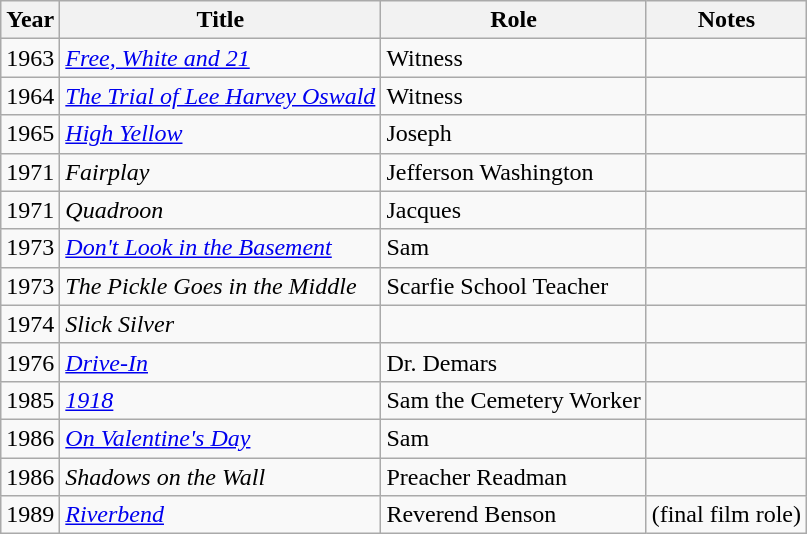<table class="wikitable">
<tr>
<th>Year</th>
<th>Title</th>
<th>Role</th>
<th>Notes</th>
</tr>
<tr>
<td>1963</td>
<td><em><a href='#'>Free, White and 21</a></em></td>
<td>Witness</td>
<td></td>
</tr>
<tr>
<td>1964</td>
<td><em><a href='#'>The Trial of Lee Harvey Oswald</a></em></td>
<td>Witness</td>
<td></td>
</tr>
<tr>
<td>1965</td>
<td><em><a href='#'>High Yellow</a></em></td>
<td>Joseph</td>
<td></td>
</tr>
<tr>
<td>1971</td>
<td><em>Fairplay</em></td>
<td>Jefferson Washington</td>
<td></td>
</tr>
<tr>
<td>1971</td>
<td><em>Quadroon</em></td>
<td>Jacques</td>
<td></td>
</tr>
<tr>
<td>1973</td>
<td><em><a href='#'>Don't Look in the Basement</a></em></td>
<td>Sam</td>
<td></td>
</tr>
<tr>
<td>1973</td>
<td><em>The Pickle Goes in the Middle</em></td>
<td>Scarfie School Teacher</td>
<td></td>
</tr>
<tr>
<td>1974</td>
<td><em>Slick Silver</em></td>
<td></td>
<td></td>
</tr>
<tr>
<td>1976</td>
<td><em><a href='#'>Drive-In</a></em></td>
<td>Dr. Demars</td>
<td></td>
</tr>
<tr>
<td>1985</td>
<td><em><a href='#'>1918</a></em></td>
<td>Sam the Cemetery Worker</td>
<td></td>
</tr>
<tr>
<td>1986</td>
<td><em><a href='#'>On Valentine's Day</a></em></td>
<td>Sam</td>
<td></td>
</tr>
<tr>
<td>1986</td>
<td><em>Shadows on the Wall</em></td>
<td>Preacher Readman</td>
<td></td>
</tr>
<tr>
<td>1989</td>
<td><em><a href='#'>Riverbend</a></em></td>
<td>Reverend Benson</td>
<td>(final film role)</td>
</tr>
</table>
